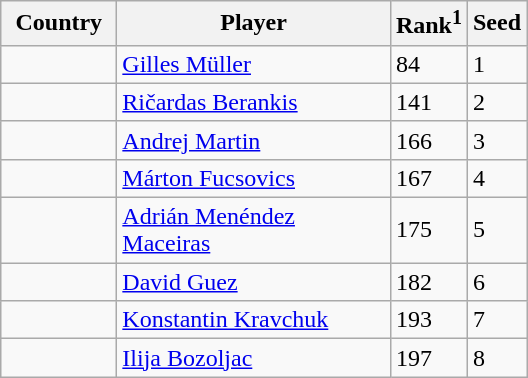<table class="sortable wikitable">
<tr>
<th width="70">Country</th>
<th width="175">Player</th>
<th>Rank<sup>1</sup></th>
<th>Seed</th>
</tr>
<tr>
<td></td>
<td><a href='#'>Gilles Müller</a></td>
<td>84</td>
<td>1</td>
</tr>
<tr>
<td></td>
<td><a href='#'>Ričardas Berankis</a></td>
<td>141</td>
<td>2</td>
</tr>
<tr>
<td></td>
<td><a href='#'>Andrej Martin</a></td>
<td>166</td>
<td>3</td>
</tr>
<tr>
<td></td>
<td><a href='#'>Márton Fucsovics</a></td>
<td>167</td>
<td>4</td>
</tr>
<tr>
<td></td>
<td><a href='#'>Adrián Menéndez Maceiras</a></td>
<td>175</td>
<td>5</td>
</tr>
<tr>
<td></td>
<td><a href='#'>David Guez</a></td>
<td>182</td>
<td>6</td>
</tr>
<tr>
<td></td>
<td><a href='#'>Konstantin Kravchuk</a></td>
<td>193</td>
<td>7</td>
</tr>
<tr>
<td></td>
<td><a href='#'>Ilija Bozoljac</a></td>
<td>197</td>
<td>8</td>
</tr>
</table>
